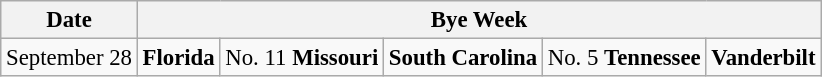<table class="wikitable" style="font-size:95%;">
<tr>
<th>Date</th>
<th colspan="5">Bye Week</th>
</tr>
<tr>
<td>September 28</td>
<td><strong>Florida</strong></td>
<td>No. 11 <strong>Missouri</strong></td>
<td><strong>South Carolina</strong></td>
<td>No. 5 <strong>Tennessee</strong></td>
<td><strong>Vanderbilt</strong></td>
</tr>
</table>
